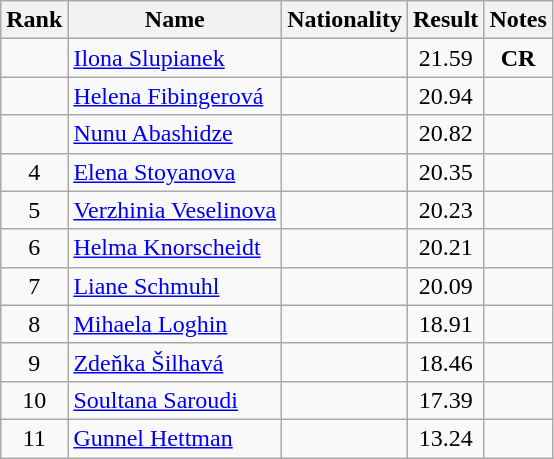<table class="wikitable sortable" style="text-align:center">
<tr>
<th>Rank</th>
<th>Name</th>
<th>Nationality</th>
<th>Result</th>
<th>Notes</th>
</tr>
<tr>
<td></td>
<td align=left><a href='#'>Ilona Slupianek</a></td>
<td align=left></td>
<td>21.59</td>
<td><strong>CR</strong></td>
</tr>
<tr>
<td></td>
<td align=left><a href='#'>Helena Fibingerová</a></td>
<td align=left></td>
<td>20.94</td>
<td></td>
</tr>
<tr>
<td></td>
<td align=left><a href='#'>Nunu Abashidze</a></td>
<td align=left></td>
<td>20.82</td>
<td></td>
</tr>
<tr>
<td>4</td>
<td align=left><a href='#'>Elena Stoyanova</a></td>
<td align=left></td>
<td>20.35</td>
<td></td>
</tr>
<tr>
<td>5</td>
<td align=left><a href='#'>Verzhinia Veselinova</a></td>
<td align=left></td>
<td>20.23</td>
<td></td>
</tr>
<tr>
<td>6</td>
<td align=left><a href='#'>Helma Knorscheidt</a></td>
<td align=left></td>
<td>20.21</td>
<td></td>
</tr>
<tr>
<td>7</td>
<td align=left><a href='#'>Liane Schmuhl</a></td>
<td align=left></td>
<td>20.09</td>
<td></td>
</tr>
<tr>
<td>8</td>
<td align=left><a href='#'>Mihaela Loghin</a></td>
<td align=left></td>
<td>18.91</td>
<td></td>
</tr>
<tr>
<td>9</td>
<td align=left><a href='#'>Zdeňka Šilhavá</a></td>
<td align=left></td>
<td>18.46</td>
<td></td>
</tr>
<tr>
<td>10</td>
<td align=left><a href='#'>Soultana Saroudi</a></td>
<td align=left></td>
<td>17.39</td>
<td></td>
</tr>
<tr>
<td>11</td>
<td align=left><a href='#'>Gunnel Hettman</a></td>
<td align=left></td>
<td>13.24</td>
<td></td>
</tr>
</table>
